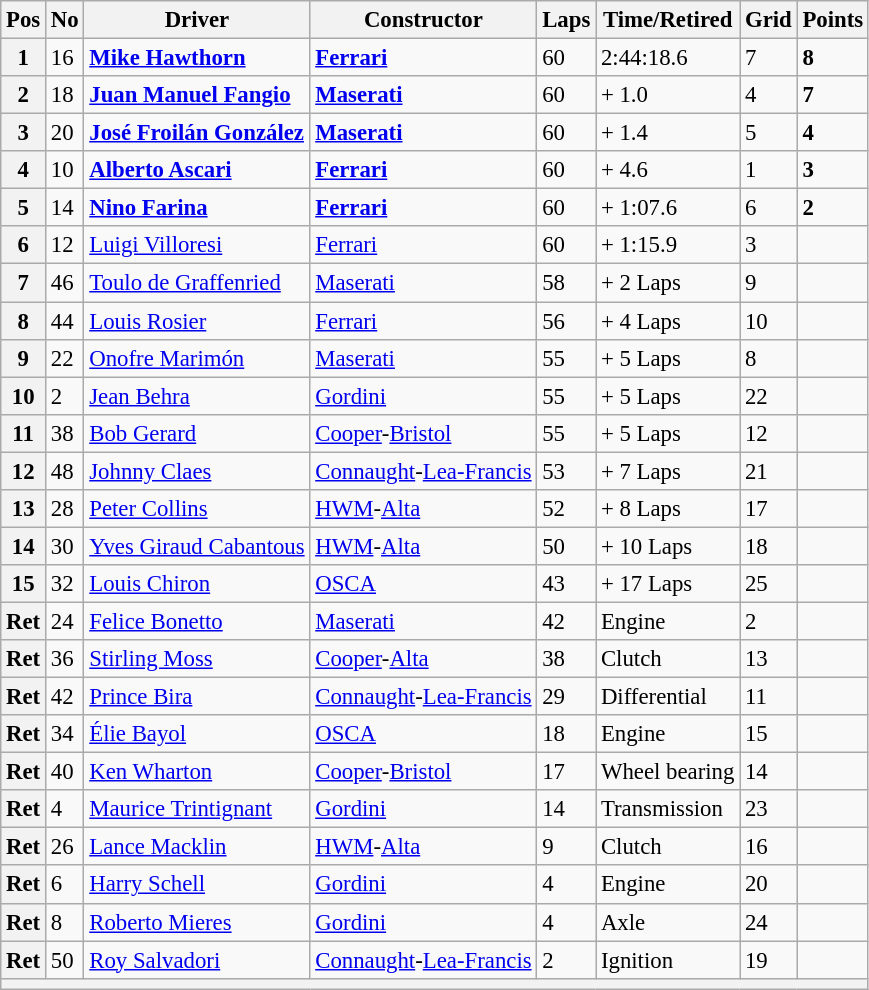<table class="wikitable" style="font-size: 95%;">
<tr>
<th>Pos</th>
<th>No</th>
<th>Driver</th>
<th>Constructor</th>
<th>Laps</th>
<th>Time/Retired</th>
<th>Grid</th>
<th>Points</th>
</tr>
<tr>
<th>1</th>
<td>16</td>
<td> <strong><a href='#'>Mike Hawthorn</a></strong></td>
<td><strong><a href='#'>Ferrari</a></strong></td>
<td>60</td>
<td>2:44:18.6</td>
<td>7</td>
<td><strong>8</strong></td>
</tr>
<tr>
<th>2</th>
<td>18</td>
<td> <strong><a href='#'>Juan Manuel Fangio</a></strong></td>
<td><strong><a href='#'>Maserati</a></strong></td>
<td>60</td>
<td>+ 1.0</td>
<td>4</td>
<td><strong>7</strong></td>
</tr>
<tr>
<th>3</th>
<td>20</td>
<td> <strong><a href='#'>José Froilán González</a></strong></td>
<td><strong><a href='#'>Maserati</a></strong></td>
<td>60</td>
<td>+ 1.4</td>
<td>5</td>
<td><strong>4</strong></td>
</tr>
<tr>
<th>4</th>
<td>10</td>
<td> <strong><a href='#'>Alberto Ascari</a></strong></td>
<td><strong><a href='#'>Ferrari</a></strong></td>
<td>60</td>
<td>+ 4.6</td>
<td>1</td>
<td><strong>3</strong></td>
</tr>
<tr>
<th>5</th>
<td>14</td>
<td> <strong><a href='#'>Nino Farina</a></strong></td>
<td><strong><a href='#'>Ferrari</a></strong></td>
<td>60</td>
<td>+ 1:07.6</td>
<td>6</td>
<td><strong>2</strong></td>
</tr>
<tr>
<th>6</th>
<td>12</td>
<td> <a href='#'>Luigi Villoresi</a></td>
<td><a href='#'>Ferrari</a></td>
<td>60</td>
<td>+ 1:15.9</td>
<td>3</td>
<td> </td>
</tr>
<tr>
<th>7</th>
<td>46</td>
<td> <a href='#'>Toulo de Graffenried</a></td>
<td><a href='#'>Maserati</a></td>
<td>58</td>
<td>+ 2 Laps</td>
<td>9</td>
<td> </td>
</tr>
<tr>
<th>8</th>
<td>44</td>
<td> <a href='#'>Louis Rosier</a></td>
<td><a href='#'>Ferrari</a></td>
<td>56</td>
<td>+ 4 Laps</td>
<td>10</td>
<td> </td>
</tr>
<tr>
<th>9</th>
<td>22</td>
<td> <a href='#'>Onofre Marimón</a></td>
<td><a href='#'>Maserati</a></td>
<td>55</td>
<td>+ 5 Laps</td>
<td>8</td>
<td> </td>
</tr>
<tr>
<th>10</th>
<td>2</td>
<td> <a href='#'>Jean Behra</a></td>
<td><a href='#'>Gordini</a></td>
<td>55</td>
<td>+ 5 Laps</td>
<td>22</td>
<td> </td>
</tr>
<tr>
<th>11</th>
<td>38</td>
<td> <a href='#'>Bob Gerard</a></td>
<td><a href='#'>Cooper</a>-<a href='#'>Bristol</a></td>
<td>55</td>
<td>+ 5 Laps</td>
<td>12</td>
<td> </td>
</tr>
<tr>
<th>12</th>
<td>48</td>
<td> <a href='#'>Johnny Claes</a></td>
<td><a href='#'>Connaught</a>-<a href='#'>Lea-Francis</a></td>
<td>53</td>
<td>+ 7 Laps</td>
<td>21</td>
<td> </td>
</tr>
<tr>
<th>13</th>
<td>28</td>
<td> <a href='#'>Peter Collins</a></td>
<td><a href='#'>HWM</a>-<a href='#'>Alta</a></td>
<td>52</td>
<td>+ 8 Laps</td>
<td>17</td>
<td> </td>
</tr>
<tr>
<th>14</th>
<td>30</td>
<td> <a href='#'>Yves Giraud Cabantous</a></td>
<td><a href='#'>HWM</a>-<a href='#'>Alta</a></td>
<td>50</td>
<td>+ 10 Laps</td>
<td>18</td>
<td> </td>
</tr>
<tr>
<th>15</th>
<td>32</td>
<td> <a href='#'>Louis Chiron</a></td>
<td><a href='#'>OSCA</a></td>
<td>43</td>
<td>+ 17 Laps</td>
<td>25</td>
<td> </td>
</tr>
<tr>
<th>Ret</th>
<td>24</td>
<td> <a href='#'>Felice Bonetto</a></td>
<td><a href='#'>Maserati</a></td>
<td>42</td>
<td>Engine</td>
<td>2</td>
<td> </td>
</tr>
<tr>
<th>Ret</th>
<td>36</td>
<td> <a href='#'>Stirling Moss</a></td>
<td><a href='#'>Cooper</a>-<a href='#'>Alta</a></td>
<td>38</td>
<td>Clutch</td>
<td>13</td>
<td> </td>
</tr>
<tr>
<th>Ret</th>
<td>42</td>
<td> <a href='#'>Prince Bira</a></td>
<td><a href='#'>Connaught</a>-<a href='#'>Lea-Francis</a></td>
<td>29</td>
<td>Differential</td>
<td>11</td>
<td> </td>
</tr>
<tr>
<th>Ret</th>
<td>34</td>
<td> <a href='#'>Élie Bayol</a></td>
<td><a href='#'>OSCA</a></td>
<td>18</td>
<td>Engine</td>
<td>15</td>
<td> </td>
</tr>
<tr>
<th>Ret</th>
<td>40</td>
<td> <a href='#'>Ken Wharton</a></td>
<td><a href='#'>Cooper</a>-<a href='#'>Bristol</a></td>
<td>17</td>
<td>Wheel bearing</td>
<td>14</td>
<td> </td>
</tr>
<tr>
<th>Ret</th>
<td>4</td>
<td> <a href='#'>Maurice Trintignant</a></td>
<td><a href='#'>Gordini</a></td>
<td>14</td>
<td>Transmission</td>
<td>23</td>
<td> </td>
</tr>
<tr>
<th>Ret</th>
<td>26</td>
<td> <a href='#'>Lance Macklin</a></td>
<td><a href='#'>HWM</a>-<a href='#'>Alta</a></td>
<td>9</td>
<td>Clutch</td>
<td>16</td>
<td> </td>
</tr>
<tr>
<th>Ret</th>
<td>6</td>
<td> <a href='#'>Harry Schell</a></td>
<td><a href='#'>Gordini</a></td>
<td>4</td>
<td>Engine</td>
<td>20</td>
<td> </td>
</tr>
<tr>
<th>Ret</th>
<td>8</td>
<td> <a href='#'>Roberto Mieres</a></td>
<td><a href='#'>Gordini</a></td>
<td>4</td>
<td>Axle</td>
<td>24</td>
<td> </td>
</tr>
<tr>
<th>Ret</th>
<td>50</td>
<td> <a href='#'>Roy Salvadori</a></td>
<td><a href='#'>Connaught</a>-<a href='#'>Lea-Francis</a></td>
<td>2</td>
<td>Ignition</td>
<td>19</td>
<td> </td>
</tr>
<tr>
<th colspan="8"></th>
</tr>
</table>
